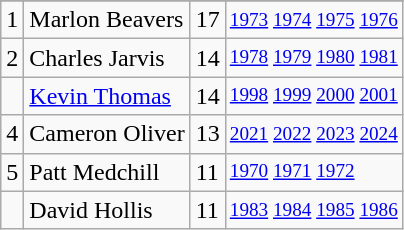<table class="wikitable">
<tr>
</tr>
<tr>
<td>1</td>
<td>Marlon Beavers</td>
<td>17</td>
<td style="font-size:80%;"><a href='#'>1973</a> <a href='#'>1974</a> <a href='#'>1975</a> <a href='#'>1976</a></td>
</tr>
<tr>
<td>2</td>
<td>Charles Jarvis</td>
<td>14</td>
<td style="font-size:80%;"><a href='#'>1978</a> <a href='#'>1979</a> <a href='#'>1980</a> <a href='#'>1981</a></td>
</tr>
<tr>
<td></td>
<td><a href='#'>Kevin Thomas</a></td>
<td>14</td>
<td style="font-size:80%;"><a href='#'>1998</a> <a href='#'>1999</a> <a href='#'>2000</a> <a href='#'>2001</a></td>
</tr>
<tr>
<td>4</td>
<td>Cameron Oliver</td>
<td>13</td>
<td style="font-size:80%;"><a href='#'>2021</a> <a href='#'>2022</a> <a href='#'>2023</a> <a href='#'>2024</a></td>
</tr>
<tr>
<td>5</td>
<td>Patt Medchill</td>
<td>11</td>
<td style="font-size:80%;"><a href='#'>1970</a> <a href='#'>1971</a> <a href='#'>1972</a></td>
</tr>
<tr>
<td></td>
<td>David Hollis</td>
<td>11</td>
<td style="font-size:80%;"><a href='#'>1983</a> <a href='#'>1984</a> <a href='#'>1985</a> <a href='#'>1986</a></td>
</tr>
</table>
